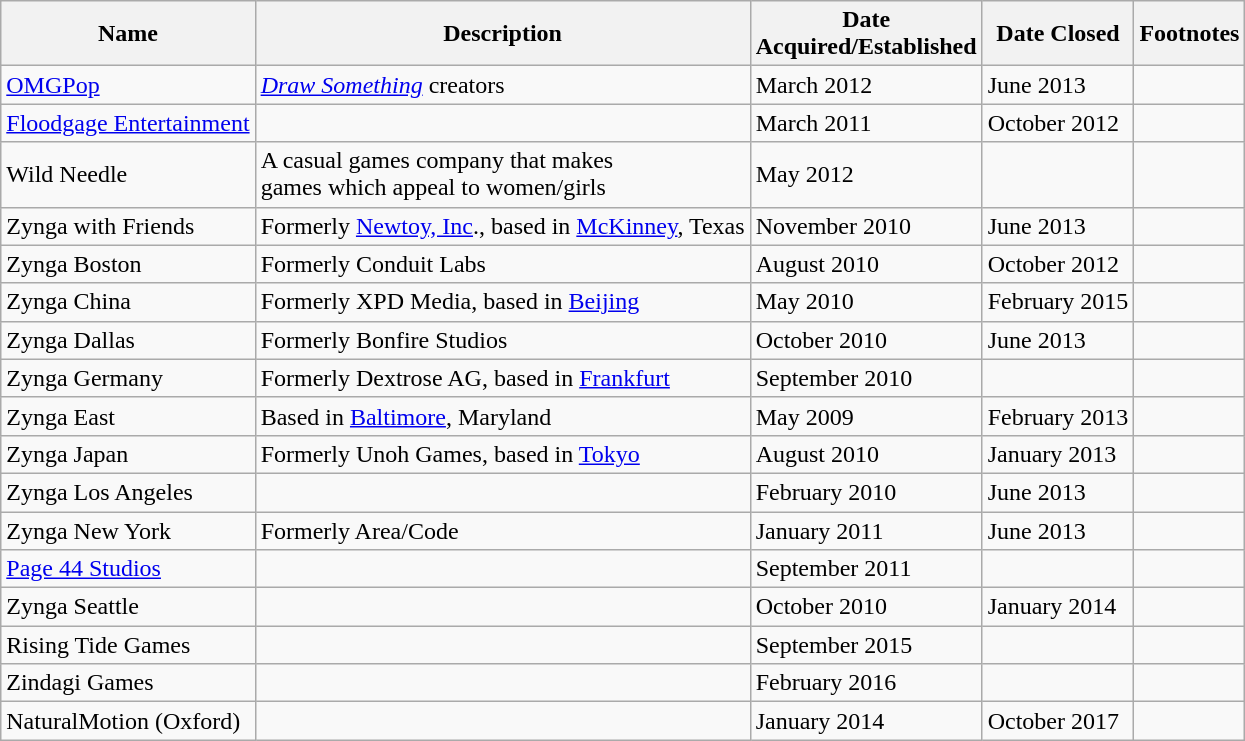<table class="wikitable sortable">
<tr>
<th>Name</th>
<th>Description</th>
<th>Date<br>Acquired/Established</th>
<th>Date Closed</th>
<th>Footnotes</th>
</tr>
<tr>
<td><a href='#'>OMGPop</a></td>
<td><em><a href='#'>Draw Something</a></em> creators</td>
<td>March 2012</td>
<td>June 2013</td>
<td></td>
</tr>
<tr>
<td><a href='#'>Floodgage Entertainment</a></td>
<td></td>
<td>March 2011</td>
<td>October 2012</td>
<td></td>
</tr>
<tr>
<td>Wild Needle</td>
<td>A casual games company that makes<br>games which appeal to women/girls</td>
<td>May 2012</td>
<td></td>
<td></td>
</tr>
<tr>
<td>Zynga with Friends</td>
<td>Formerly <a href='#'>Newtoy, Inc</a>., based in <a href='#'>McKinney</a>, Texas</td>
<td>November 2010</td>
<td>June 2013</td>
<td></td>
</tr>
<tr>
<td>Zynga Boston</td>
<td>Formerly Conduit Labs</td>
<td>August 2010</td>
<td>October 2012</td>
<td></td>
</tr>
<tr>
<td>Zynga China</td>
<td>Formerly XPD Media, based in <a href='#'>Beijing</a></td>
<td>May 2010</td>
<td>February 2015</td>
<td></td>
</tr>
<tr>
<td>Zynga Dallas</td>
<td>Formerly Bonfire Studios</td>
<td>October 2010</td>
<td>June 2013</td>
<td></td>
</tr>
<tr>
<td>Zynga Germany</td>
<td>Formerly Dextrose AG, based in <a href='#'>Frankfurt</a></td>
<td>September 2010</td>
<td></td>
<td></td>
</tr>
<tr>
<td>Zynga East</td>
<td>Based in <a href='#'>Baltimore</a>, Maryland</td>
<td>May 2009</td>
<td>February 2013</td>
<td></td>
</tr>
<tr>
<td>Zynga Japan</td>
<td>Formerly Unoh Games, based in <a href='#'>Tokyo</a></td>
<td>August 2010</td>
<td>January 2013</td>
<td></td>
</tr>
<tr>
<td>Zynga Los Angeles</td>
<td></td>
<td>February 2010</td>
<td>June 2013</td>
<td></td>
</tr>
<tr>
<td>Zynga New York</td>
<td>Formerly Area/Code</td>
<td>January 2011</td>
<td>June 2013</td>
<td></td>
</tr>
<tr>
<td><a href='#'>Page 44 Studios</a></td>
<td></td>
<td>September 2011</td>
<td></td>
<td></td>
</tr>
<tr>
<td>Zynga Seattle</td>
<td></td>
<td>October 2010</td>
<td>January 2014</td>
<td></td>
</tr>
<tr>
<td>Rising Tide Games</td>
<td></td>
<td>September 2015</td>
<td></td>
<td></td>
</tr>
<tr>
<td>Zindagi Games</td>
<td></td>
<td>February 2016</td>
<td></td>
<td></td>
</tr>
<tr>
<td>NaturalMotion (Oxford)</td>
<td></td>
<td>January 2014</td>
<td>October 2017</td>
<td></td>
</tr>
</table>
